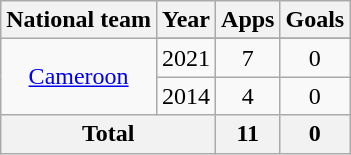<table class="wikitable" style="text-align: center;">
<tr>
<th>National team</th>
<th>Year</th>
<th>Apps</th>
<th>Goals</th>
</tr>
<tr>
<td rowspan="3"><a href='#'>Cameroon</a></td>
</tr>
<tr>
<td>2021</td>
<td>7</td>
<td>0</td>
</tr>
<tr>
<td>2014</td>
<td>4</td>
<td>0</td>
</tr>
<tr>
<th colspan=2>Total</th>
<th>11</th>
<th>0</th>
</tr>
</table>
